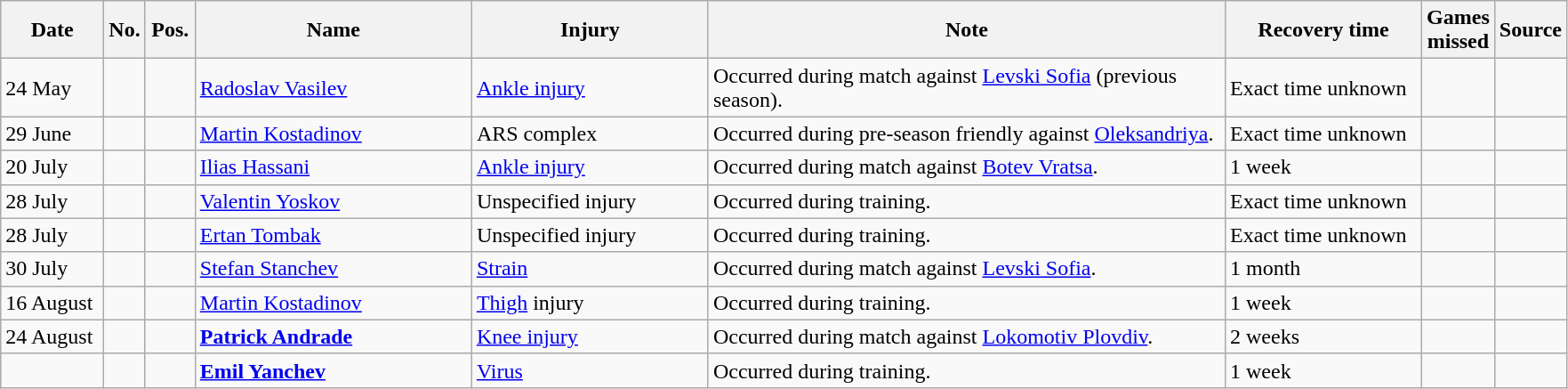<table class="wikitable">
<tr>
<th style="width:70px;">Date</th>
<th style="width:20px;">No.</th>
<th style="width:30px;">Pos.</th>
<th style="width:200px;">Name</th>
<th style="width:170px;">Injury</th>
<th style="width:380px;">Note</th>
<th style="width:140px;">Recovery time</th>
<th style="width:40px;">Games missed</th>
<th style="width:20px;">Source</th>
</tr>
<tr>
<td>24 May</td>
<td></td>
<td></td>
<td> <a href='#'>Radoslav Vasilev</a></td>
<td><a href='#'>Ankle injury</a></td>
<td>Occurred during match against <a href='#'>Levski Sofia</a> (previous season).</td>
<td>Exact time unknown</td>
<td></td>
<td></td>
</tr>
<tr>
<td>29 June</td>
<td></td>
<td></td>
<td> <a href='#'>Martin Kostadinov</a></td>
<td>ARS complex</td>
<td>Occurred during pre-season friendly against <a href='#'>Oleksandriya</a>.</td>
<td>Exact time unknown</td>
<td></td>
<td></td>
</tr>
<tr>
<td>20 July</td>
<td></td>
<td></td>
<td> <a href='#'>Ilias Hassani</a></td>
<td><a href='#'>Ankle injury</a></td>
<td>Occurred during match against <a href='#'>Botev Vratsa</a>.</td>
<td>1 week</td>
<td></td>
<td></td>
</tr>
<tr>
<td>28 July</td>
<td></td>
<td></td>
<td> <a href='#'>Valentin Yoskov</a></td>
<td>Unspecified injury</td>
<td>Occurred during training.</td>
<td>Exact time unknown</td>
<td></td>
<td></td>
</tr>
<tr>
<td>28 July</td>
<td></td>
<td></td>
<td> <a href='#'>Ertan Tombak</a></td>
<td>Unspecified injury</td>
<td>Occurred during training.</td>
<td>Exact time unknown</td>
<td></td>
<td></td>
</tr>
<tr>
<td>30 July</td>
<td></td>
<td></td>
<td> <a href='#'>Stefan Stanchev</a></td>
<td><a href='#'>Strain</a></td>
<td>Occurred during match against <a href='#'>Levski Sofia</a>.</td>
<td>1 month</td>
<td></td>
<td></td>
</tr>
<tr>
<td>16 August</td>
<td></td>
<td></td>
<td> <a href='#'>Martin Kostadinov</a></td>
<td><a href='#'>Thigh</a> injury</td>
<td>Occurred during training.</td>
<td>1 week</td>
<td></td>
<td></td>
</tr>
<tr>
<td>24 August</td>
<td></td>
<td></td>
<td> <strong><a href='#'>Patrick Andrade</a></strong></td>
<td><a href='#'>Knee injury</a></td>
<td>Occurred during match against <a href='#'>Lokomotiv Plovdiv</a>.</td>
<td>2 weeks</td>
<td></td>
<td></td>
</tr>
<tr>
<td></td>
<td></td>
<td></td>
<td> <strong><a href='#'>Emil Yanchev</a></strong></td>
<td><a href='#'>Virus</a></td>
<td>Occurred during training.</td>
<td>1 week</td>
<td></td>
<td></td>
</tr>
</table>
